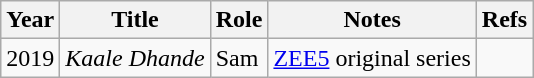<table class="wikitable sortable">
<tr>
<th>Year</th>
<th>Title</th>
<th>Role</th>
<th>Notes</th>
<th>Refs</th>
</tr>
<tr>
<td>2019</td>
<td><em>Kaale Dhande</em></td>
<td>Sam</td>
<td><a href='#'>ZEE5</a> original series</td>
<td></td>
</tr>
</table>
